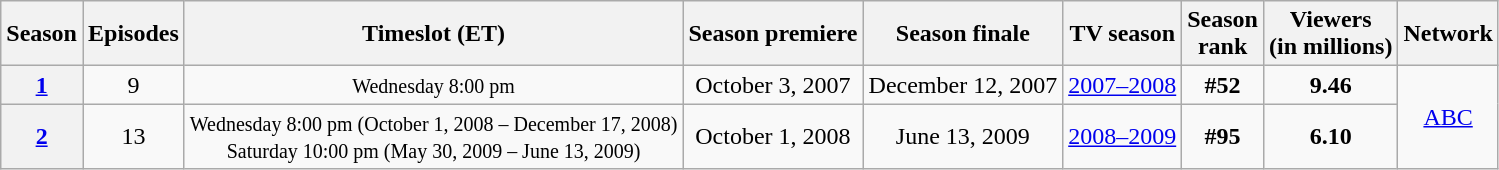<table class="wikitable">
<tr>
<th>Season</th>
<th>Episodes</th>
<th>Timeslot (ET)</th>
<th>Season premiere</th>
<th>Season finale</th>
<th>TV season</th>
<th>Season<br>rank</th>
<th>Viewers<br>(in millions)</th>
<th>Network</th>
</tr>
<tr>
<th><strong><a href='#'>1</a></strong></th>
<td style="text-align:center;">9</td>
<td style="text-align:center;"><small>Wednesday 8:00 pm</small></td>
<td style="text-align:center;">October 3, 2007</td>
<td style="text-align:center;">December 12, 2007</td>
<td style="text-align:center;"><a href='#'>2007–2008</a></td>
<td style="text-align:center;"><strong>#52</strong></td>
<td style="text-align:center;"><strong>9.46</strong></td>
<td style="text-align:center;" rowspan="2"><a href='#'>ABC</a></td>
</tr>
<tr>
<th><strong><a href='#'>2</a></strong></th>
<td style="text-align:center;">13</td>
<td style="text-align:center;"><small>Wednesday 8:00 pm (October 1, 2008 – December 17, 2008)<br>Saturday 10:00 pm (May 30, 2009 – June 13, 2009)</small></td>
<td style="text-align:center;">October 1, 2008</td>
<td style="text-align:center;">June 13, 2009</td>
<td style="text-align:center;"><a href='#'>2008–2009</a></td>
<td style="text-align:center;"><strong>#95</strong></td>
<td style="text-align:center;"><strong>6.10</strong></td>
</tr>
</table>
